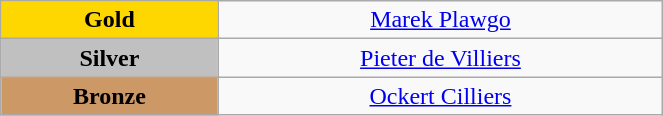<table class="wikitable" style="text-align:center; " width="35%">
<tr>
<td bgcolor="gold"><strong>Gold</strong></td>
<td><a href='#'>Marek Plawgo</a><br>  <small><em></em></small></td>
</tr>
<tr>
<td bgcolor="silver"><strong>Silver</strong></td>
<td><a href='#'>Pieter de Villiers</a><br>  <small><em></em></small></td>
</tr>
<tr>
<td bgcolor="CC9966"><strong>Bronze</strong></td>
<td><a href='#'>Ockert Cilliers</a><br>  <small><em></em></small></td>
</tr>
</table>
